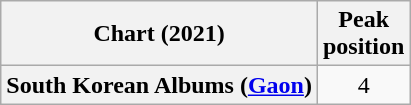<table class="wikitable plainrowheaders" style="text-align:center">
<tr>
<th scope="col">Chart (2021)</th>
<th scope="col">Peak<br>position</th>
</tr>
<tr>
<th scope="row">South Korean Albums (<a href='#'>Gaon</a>)</th>
<td>4</td>
</tr>
</table>
